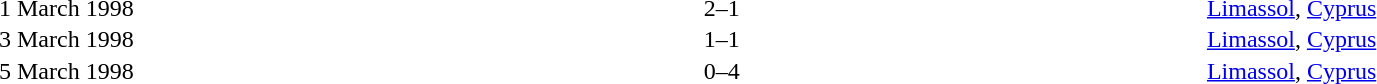<table cellspacing=1 width=85%>
<tr>
<th width=15%></th>
<th width=25%></th>
<th width=10%></th>
<th width=25%></th>
<th width=25%></th>
</tr>
<tr>
<td>1 March 1998</td>
<td align=right></td>
<td align=center>2–1</td>
<td></td>
<td><a href='#'>Limassol</a>, <a href='#'>Cyprus</a></td>
</tr>
<tr>
<td>3 March 1998</td>
<td align=right></td>
<td align=center>1–1</td>
<td></td>
<td><a href='#'>Limassol</a>, <a href='#'>Cyprus</a></td>
</tr>
<tr>
<td>5 March 1998</td>
<td align=right></td>
<td align=center>0–4</td>
<td></td>
<td><a href='#'>Limassol</a>, <a href='#'>Cyprus</a></td>
</tr>
</table>
